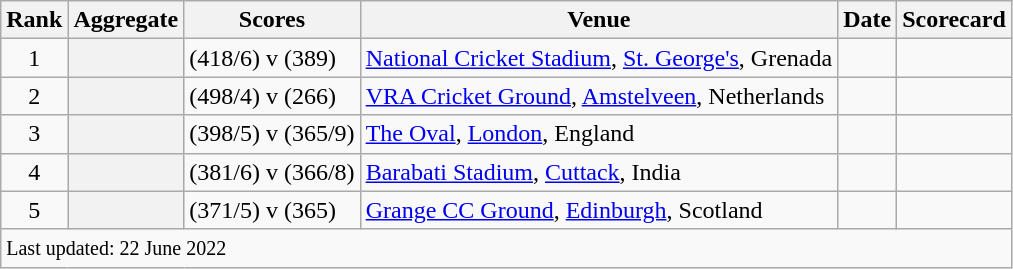<table class="wikitable plainrowheaders sortable">
<tr>
<th scope=col>Rank</th>
<th scope=col>Aggregate</th>
<th scope=col>Scores</th>
<th scope=col>Venue</th>
<th scope=col>Date</th>
<th scope=col>Scorecard</th>
</tr>
<tr>
<td align=center>1</td>
<th scope=row style=text-align:center;></th>
<td> (418/6) v  (389)</td>
<td><a href='#'>National Cricket Stadium</a>, <a href='#'>St. George's</a>, Grenada</td>
<td></td>
<td></td>
</tr>
<tr>
<td align=center>2</td>
<th scope=row style=text-align:center;></th>
<td> (498/4) v  (266)</td>
<td><a href='#'>VRA Cricket Ground</a>, <a href='#'>Amstelveen</a>, Netherlands</td>
<td></td>
<td></td>
</tr>
<tr>
<td align=center>3</td>
<th scope=row style=text-align:center;></th>
<td> (398/5) v  (365/9)</td>
<td><a href='#'>The Oval</a>, <a href='#'>London</a>, England</td>
<td></td>
<td></td>
</tr>
<tr>
<td align=center>4</td>
<th scope=row style=text-align:center;></th>
<td> (381/6) v  (366/8)</td>
<td><a href='#'>Barabati Stadium</a>, <a href='#'>Cuttack</a>, India</td>
<td></td>
<td></td>
</tr>
<tr>
<td align=center>5</td>
<th scope=row style=text-align:center;></th>
<td> (371/5) v  (365)</td>
<td><a href='#'>Grange CC Ground</a>, <a href='#'>Edinburgh</a>, Scotland</td>
<td></td>
<td></td>
</tr>
<tr class=sortbottom>
<td colspan=6><small>Last updated: 22 June 2022</small></td>
</tr>
</table>
